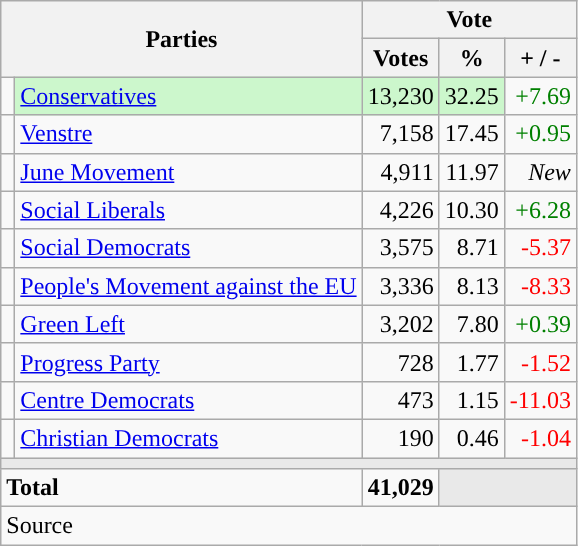<table class="wikitable" style="text-align:right;">
<tr>
<th style="text-align:centre;" rowspan="2" colspan="2" width="225">Parties</th>
<th colspan="3">Vote</th>
</tr>
<tr>
<th width="15">Votes</th>
<th width="15">%</th>
<th width="15">+ / -</th>
</tr>
<tr>
<td width="2" style="color:inherit;background:"></td>
<td bgcolor=#ccf7cc   align="left"><a href='#'>Conservatives</a></td>
<td bgcolor=#ccf7cc>13,230</td>
<td bgcolor=#ccf7cc>32.25</td>
<td style=color:green;>+7.69</td>
</tr>
<tr>
<td width="2" style="color:inherit;background:"></td>
<td align="left"><a href='#'>Venstre</a></td>
<td>7,158</td>
<td>17.45</td>
<td style=color:green;>+0.95</td>
</tr>
<tr>
<td width="2" style="color:inherit;background:"></td>
<td align="left"><a href='#'>June Movement</a></td>
<td>4,911</td>
<td>11.97</td>
<td><em>New</em></td>
</tr>
<tr>
<td width="2" style="color:inherit;background:"></td>
<td align="left"><a href='#'>Social Liberals</a></td>
<td>4,226</td>
<td>10.30</td>
<td style=color:green;>+6.28</td>
</tr>
<tr>
<td width="2" style="color:inherit;background:"></td>
<td align="left"><a href='#'>Social Democrats</a></td>
<td>3,575</td>
<td>8.71</td>
<td style=color:red;>-5.37</td>
</tr>
<tr>
<td width="2" style="color:inherit;background:"></td>
<td align="left"><a href='#'>People's Movement against the EU</a></td>
<td>3,336</td>
<td>8.13</td>
<td style=color:red;>-8.33</td>
</tr>
<tr>
<td width="2" style="color:inherit;background:"></td>
<td align="left"><a href='#'>Green Left</a></td>
<td>3,202</td>
<td>7.80</td>
<td style=color:green;>+0.39</td>
</tr>
<tr>
<td width="2" style="color:inherit;background:"></td>
<td align="left"><a href='#'>Progress Party</a></td>
<td>728</td>
<td>1.77</td>
<td style=color:red;>-1.52</td>
</tr>
<tr>
<td width="2" style="color:inherit;background:"></td>
<td align="left"><a href='#'>Centre Democrats</a></td>
<td>473</td>
<td>1.15</td>
<td style=color:red;>-11.03</td>
</tr>
<tr>
<td width="2" style="color:inherit;background:"></td>
<td align="left"><a href='#'>Christian Democrats</a></td>
<td>190</td>
<td>0.46</td>
<td style=color:red;>-1.04</td>
</tr>
<tr>
<td colspan="7" bgcolor="#E9E9E9"></td>
</tr>
<tr>
<td align="left" colspan="2"><strong>Total</strong></td>
<td><strong>41,029</strong></td>
<td bgcolor="#E9E9E9" colspan="2"></td>
</tr>
<tr>
<td align="left" colspan="6">Source</td>
</tr>
</table>
